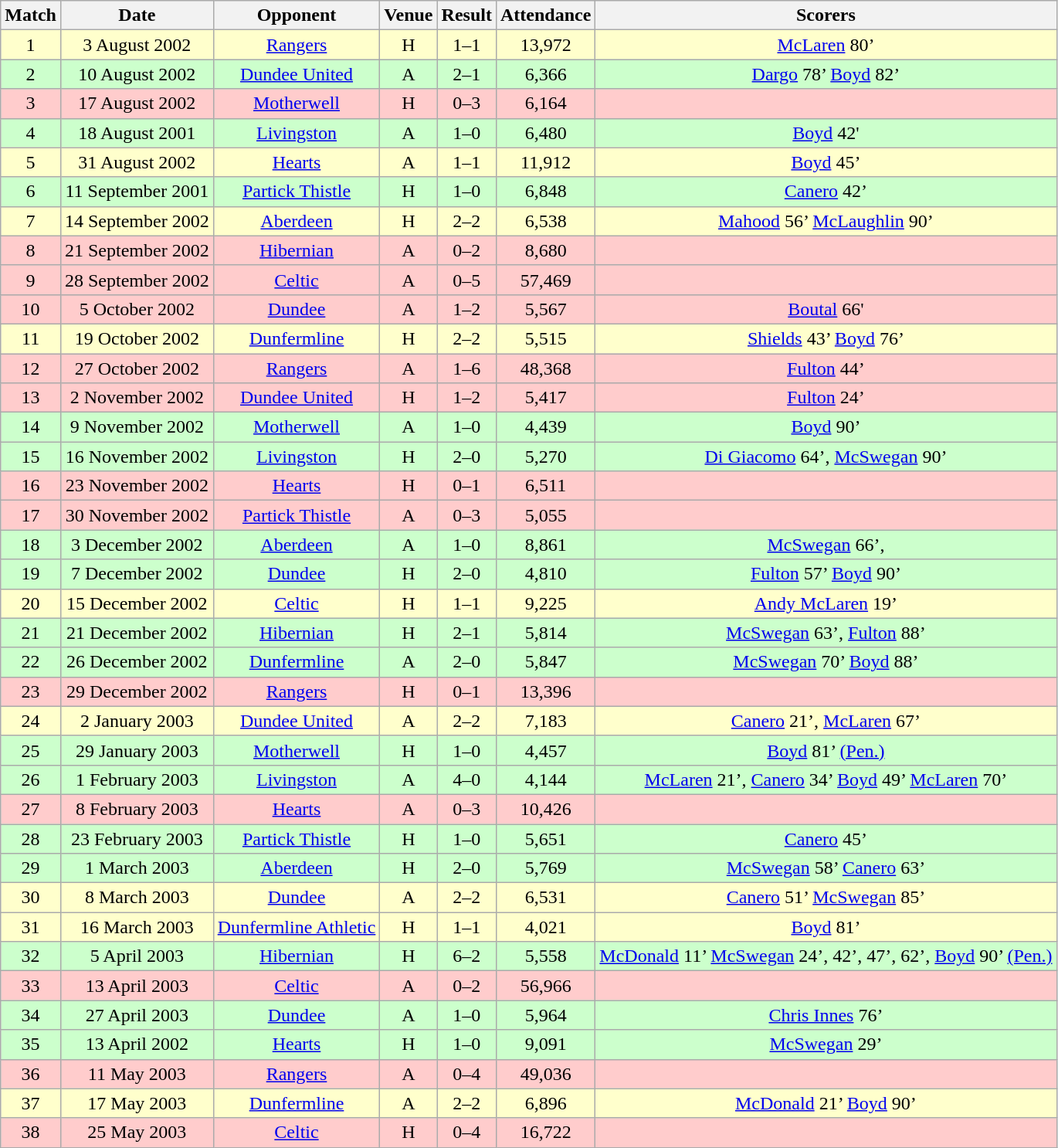<table class="wikitable" style="font-size:100%; text-align:center">
<tr>
<th>Match</th>
<th>Date</th>
<th>Opponent</th>
<th>Venue</th>
<th>Result</th>
<th>Attendance</th>
<th>Scorers</th>
</tr>
<tr style="background: #FFFFCC;">
<td>1</td>
<td>3 August 2002</td>
<td><a href='#'>Rangers</a></td>
<td>H</td>
<td>1–1</td>
<td>13,972</td>
<td><a href='#'>McLaren</a> 80’</td>
</tr>
<tr style="background: #CCFFCC;">
<td>2</td>
<td>10 August 2002</td>
<td><a href='#'>Dundee United</a></td>
<td>A</td>
<td>2–1</td>
<td>6,366</td>
<td><a href='#'>Dargo</a> 78’ <a href='#'>Boyd</a> 82’</td>
</tr>
<tr style="background: #FFCCCC;">
<td>3</td>
<td>17 August 2002</td>
<td><a href='#'>Motherwell</a></td>
<td>H</td>
<td>0–3</td>
<td>6,164</td>
<td></td>
</tr>
<tr style="background: #CCFFCC;">
<td>4</td>
<td>18 August 2001</td>
<td><a href='#'>Livingston</a></td>
<td>A</td>
<td>1–0</td>
<td>6,480</td>
<td><a href='#'>Boyd</a> 42'</td>
</tr>
<tr style="background: #FFFFCC;">
<td>5</td>
<td>31 August 2002</td>
<td><a href='#'>Hearts</a></td>
<td>A</td>
<td>1–1</td>
<td>11,912</td>
<td><a href='#'>Boyd</a> 45’</td>
</tr>
<tr style="background: #CCFFCC;">
<td>6</td>
<td>11 September 2001</td>
<td><a href='#'>Partick Thistle</a></td>
<td>H</td>
<td>1–0</td>
<td>6,848</td>
<td><a href='#'>Canero</a> 42’</td>
</tr>
<tr style="background: #FFFFCC;">
<td>7</td>
<td>14 September 2002</td>
<td><a href='#'>Aberdeen</a></td>
<td>H</td>
<td>2–2</td>
<td>6,538</td>
<td><a href='#'>Mahood</a> 56’ <a href='#'>McLaughlin</a> 90’</td>
</tr>
<tr style="background: #FFCCCC;">
<td>8</td>
<td>21 September 2002</td>
<td><a href='#'>Hibernian</a></td>
<td>A</td>
<td>0–2</td>
<td>8,680</td>
<td></td>
</tr>
<tr style="background: #FFCCCC;">
<td>9</td>
<td>28 September 2002</td>
<td><a href='#'>Celtic</a></td>
<td>A</td>
<td>0–5</td>
<td>57,469</td>
<td></td>
</tr>
<tr style="background: #FFCCCC;">
<td>10</td>
<td>5 October 2002</td>
<td><a href='#'>Dundee</a></td>
<td>A</td>
<td>1–2</td>
<td>5,567</td>
<td><a href='#'>Boutal</a> 66'</td>
</tr>
<tr style="background: #FFFFCC;">
<td>11</td>
<td>19 October 2002</td>
<td><a href='#'>Dunfermline</a></td>
<td>H</td>
<td>2–2</td>
<td>5,515</td>
<td><a href='#'>Shields</a> 43’ <a href='#'>Boyd</a> 76’</td>
</tr>
<tr style="background: #FFCCCC;">
<td>12</td>
<td>27 October 2002</td>
<td><a href='#'>Rangers</a></td>
<td>A</td>
<td>1–6</td>
<td>48,368</td>
<td><a href='#'>Fulton</a> 44’</td>
</tr>
<tr style="background: #FFCCCC;">
<td>13</td>
<td>2 November 2002</td>
<td><a href='#'>Dundee United</a></td>
<td>H</td>
<td>1–2</td>
<td>5,417</td>
<td><a href='#'>Fulton</a> 24’</td>
</tr>
<tr style="background: #CCFFCC;">
<td>14</td>
<td>9 November 2002</td>
<td><a href='#'>Motherwell</a></td>
<td>A</td>
<td>1–0</td>
<td>4,439</td>
<td><a href='#'>Boyd</a> 90’</td>
</tr>
<tr style="background: #CCFFCC;">
<td>15</td>
<td>16 November 2002</td>
<td><a href='#'>Livingston</a></td>
<td>H</td>
<td>2–0</td>
<td>5,270</td>
<td><a href='#'>Di Giacomo</a> 64’, <a href='#'>McSwegan</a> 90’</td>
</tr>
<tr style="background: #FFCCCC;">
<td>16</td>
<td>23 November 2002</td>
<td><a href='#'>Hearts</a></td>
<td>H</td>
<td>0–1</td>
<td>6,511</td>
<td></td>
</tr>
<tr style="background: #FFCCCC;">
<td>17</td>
<td>30 November 2002</td>
<td><a href='#'>Partick Thistle</a></td>
<td>A</td>
<td>0–3</td>
<td>5,055</td>
<td></td>
</tr>
<tr style="background: #CCFFCC;">
<td>18</td>
<td>3 December 2002</td>
<td><a href='#'>Aberdeen</a></td>
<td>A</td>
<td>1–0</td>
<td>8,861</td>
<td><a href='#'>McSwegan</a> 66’,</td>
</tr>
<tr style="background: #CCFFCC;">
<td>19</td>
<td>7 December 2002</td>
<td><a href='#'>Dundee</a></td>
<td>H</td>
<td>2–0</td>
<td>4,810</td>
<td><a href='#'>Fulton</a> 57’ <a href='#'>Boyd</a> 90’</td>
</tr>
<tr style="background: #FFFFCC;">
<td>20</td>
<td>15 December 2002</td>
<td><a href='#'>Celtic</a></td>
<td>H</td>
<td>1–1</td>
<td>9,225</td>
<td><a href='#'>Andy McLaren</a> 19’</td>
</tr>
<tr style="background: #CCFFCC;">
<td>21</td>
<td>21 December 2002</td>
<td><a href='#'>Hibernian</a></td>
<td>H</td>
<td>2–1</td>
<td>5,814</td>
<td><a href='#'>McSwegan</a> 63’, <a href='#'>Fulton</a> 88’</td>
</tr>
<tr style="background: #CCFFCC;">
<td>22</td>
<td>26 December 2002</td>
<td><a href='#'>Dunfermline</a></td>
<td>A</td>
<td>2–0</td>
<td>5,847</td>
<td><a href='#'>McSwegan</a> 70’ <a href='#'>Boyd</a> 88’</td>
</tr>
<tr style="background: #FFCCCC;">
<td>23</td>
<td>29 December 2002</td>
<td><a href='#'>Rangers</a></td>
<td>H</td>
<td>0–1</td>
<td>13,396</td>
<td></td>
</tr>
<tr style="background: #FFFFCC;">
<td>24</td>
<td>2 January 2003</td>
<td><a href='#'>Dundee United</a></td>
<td>A</td>
<td>2–2</td>
<td>7,183</td>
<td><a href='#'>Canero</a> 21’, <a href='#'>McLaren</a> 67’</td>
</tr>
<tr style="background: #CCFFCC;">
<td>25</td>
<td>29 January 2003</td>
<td><a href='#'>Motherwell</a></td>
<td>H</td>
<td>1–0</td>
<td>4,457</td>
<td><a href='#'>Boyd</a> 81’ <a href='#'>(Pen.)</a></td>
</tr>
<tr style="background: #CCFFCC;">
<td>26</td>
<td>1 February 2003</td>
<td><a href='#'>Livingston</a></td>
<td>A</td>
<td>4–0</td>
<td>4,144</td>
<td><a href='#'>McLaren</a> 21’, <a href='#'>Canero</a> 34’ <a href='#'>Boyd</a> 49’ <a href='#'>McLaren</a> 70’</td>
</tr>
<tr style="background: #FFCCCC;">
<td>27</td>
<td>8 February 2003</td>
<td><a href='#'>Hearts</a></td>
<td>A</td>
<td>0–3</td>
<td>10,426</td>
<td></td>
</tr>
<tr style="background: #CCFFCC;">
<td>28</td>
<td>23 February 2003</td>
<td><a href='#'>Partick Thistle</a></td>
<td>H</td>
<td>1–0</td>
<td>5,651</td>
<td><a href='#'>Canero</a> 45’</td>
</tr>
<tr style="background: #CCFFCC;">
<td>29</td>
<td>1 March 2003</td>
<td><a href='#'>Aberdeen</a></td>
<td>H</td>
<td>2–0</td>
<td>5,769</td>
<td><a href='#'>McSwegan</a> 58’ <a href='#'>Canero</a> 63’</td>
</tr>
<tr style="background: #FFFFCC;">
<td>30</td>
<td>8 March 2003</td>
<td><a href='#'>Dundee</a></td>
<td>A</td>
<td>2–2</td>
<td>6,531</td>
<td><a href='#'>Canero</a> 51’ <a href='#'>McSwegan</a> 85’</td>
</tr>
<tr style="background: #FFFFCC;">
<td>31</td>
<td>16 March 2003</td>
<td><a href='#'>Dunfermline Athletic</a></td>
<td>H</td>
<td>1–1</td>
<td>4,021</td>
<td><a href='#'>Boyd</a> 81’</td>
</tr>
<tr style="background: #CCFFCC;">
<td>32</td>
<td>5 April 2003</td>
<td><a href='#'>Hibernian</a></td>
<td>H</td>
<td>6–2</td>
<td>5,558</td>
<td><a href='#'>McDonald</a> 11’ <a href='#'>McSwegan</a> 24’, 42’, 47’, 62’, <a href='#'>Boyd</a> 90’ <a href='#'>(Pen.)</a></td>
</tr>
<tr style="background: #FFCCCC;">
<td>33</td>
<td>13 April 2003</td>
<td><a href='#'>Celtic</a></td>
<td>A</td>
<td>0–2</td>
<td>56,966</td>
<td></td>
</tr>
<tr style="background: #CCFFCC;">
<td>34</td>
<td>27 April 2003</td>
<td><a href='#'>Dundee</a></td>
<td>A</td>
<td>1–0</td>
<td>5,964</td>
<td><a href='#'>Chris Innes</a> 76’</td>
</tr>
<tr style="background: #CCFFCC;">
<td>35</td>
<td>13 April 2002</td>
<td><a href='#'>Hearts</a></td>
<td>H</td>
<td>1–0</td>
<td>9,091</td>
<td><a href='#'>McSwegan</a> 29’</td>
</tr>
<tr style="background: #FFCCCC;">
<td>36</td>
<td>11 May 2003</td>
<td><a href='#'>Rangers</a></td>
<td>A</td>
<td>0–4</td>
<td>49,036</td>
<td></td>
</tr>
<tr style="background: #FFFFCC;">
<td>37</td>
<td>17 May 2003</td>
<td><a href='#'>Dunfermline</a></td>
<td>A</td>
<td>2–2</td>
<td>6,896</td>
<td><a href='#'>McDonald</a> 21’ <a href='#'>Boyd</a> 90’</td>
</tr>
<tr style="background: #FFCCCC;">
<td>38</td>
<td>25 May 2003</td>
<td><a href='#'>Celtic</a></td>
<td>H</td>
<td>0–4</td>
<td>16,722</td>
<td></td>
</tr>
</table>
